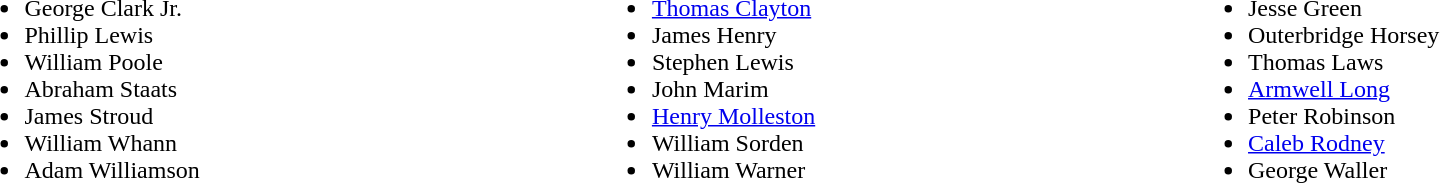<table width=100%>
<tr valign=top>
<td><br><ul><li>George Clark Jr.</li><li>Phillip Lewis</li><li>William Poole</li><li>Abraham Staats</li><li>James Stroud</li><li>William Whann</li><li>Adam Williamson</li></ul></td>
<td><br><ul><li><a href='#'>Thomas Clayton</a></li><li>James Henry</li><li>Stephen Lewis</li><li>John Marim</li><li><a href='#'>Henry Molleston</a></li><li>William Sorden</li><li>William Warner</li></ul></td>
<td><br><ul><li>Jesse Green</li><li>Outerbridge Horsey</li><li>Thomas Laws</li><li><a href='#'>Armwell Long</a></li><li>Peter Robinson</li><li><a href='#'>Caleb Rodney</a></li><li>George Waller</li></ul></td>
</tr>
</table>
